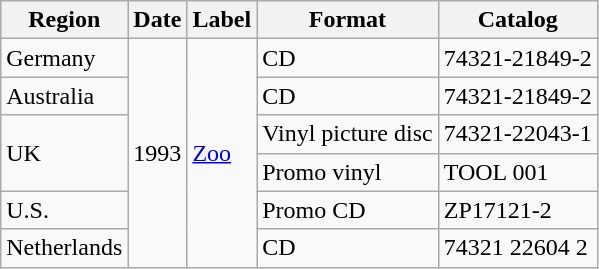<table class="wikitable">
<tr>
<th>Region</th>
<th>Date</th>
<th>Label</th>
<th>Format</th>
<th>Catalog</th>
</tr>
<tr>
<td>Germany</td>
<td rowspan="6">1993</td>
<td rowspan="6"><a href='#'>Zoo</a></td>
<td>CD</td>
<td>74321-21849-2</td>
</tr>
<tr>
<td>Australia</td>
<td>CD</td>
<td>74321-21849-2</td>
</tr>
<tr>
<td rowspan="2">UK</td>
<td>Vinyl picture disc</td>
<td>74321-22043-1</td>
</tr>
<tr>
<td>Promo vinyl</td>
<td>TOOL 001</td>
</tr>
<tr>
<td>U.S.</td>
<td>Promo CD</td>
<td>ZP17121-2</td>
</tr>
<tr>
<td>Netherlands</td>
<td>CD</td>
<td>74321 22604 2</td>
</tr>
</table>
